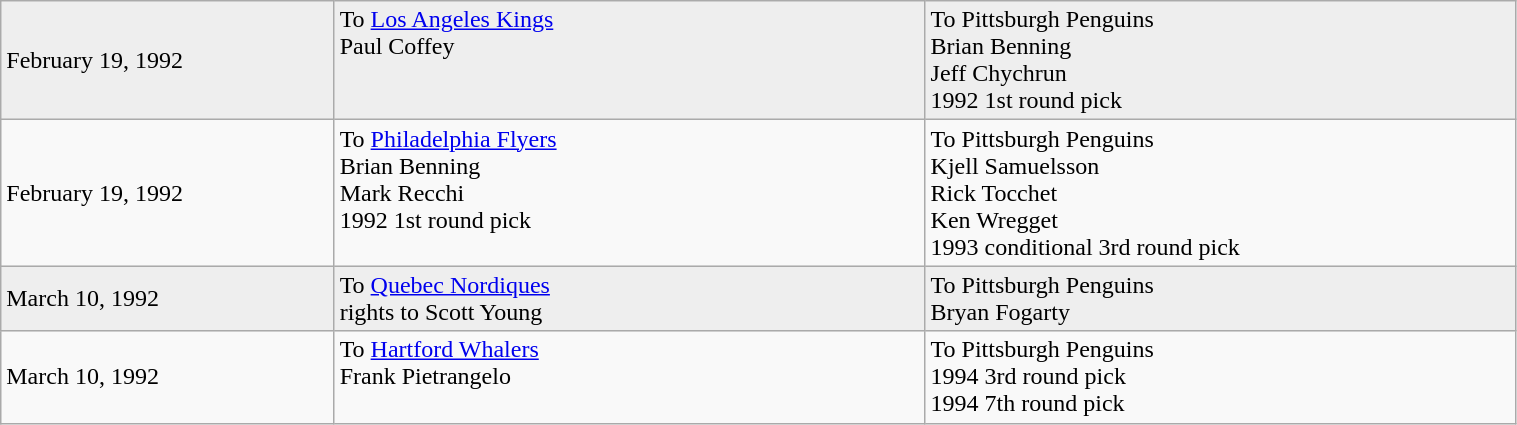<table class="wikitable" style="border:1px solid #999999; width:80%;">
<tr bgcolor="eeeeee">
<td style="width:22%;">February 19, 1992</td>
<td style="width:39%;" valign="top">To <a href='#'>Los Angeles Kings</a><br>Paul Coffey</td>
<td style="width:39%;" valign="top">To Pittsburgh Penguins<br>Brian Benning<br>Jeff Chychrun<br>1992 1st round pick</td>
</tr>
<tr>
<td style="width:22%;">February 19, 1992</td>
<td style="width:39%;" valign="top">To <a href='#'>Philadelphia Flyers</a><br>Brian Benning<br>Mark Recchi<br>1992 1st round pick</td>
<td style="width:39%;" valign="top">To Pittsburgh Penguins<br>Kjell Samuelsson<br>Rick Tocchet<br>Ken Wregget<br>1993 conditional 3rd round pick</td>
</tr>
<tr bgcolor="eeeeee">
<td style="width:22%;">March 10, 1992</td>
<td style="width:39%;" valign="top">To <a href='#'>Quebec Nordiques</a><br>rights to Scott Young</td>
<td style="width:39%;" valign="top">To Pittsburgh Penguins<br>Bryan Fogarty</td>
</tr>
<tr>
<td style="width:22%;">March 10, 1992</td>
<td style="width:39%;" valign="top">To <a href='#'>Hartford Whalers</a><br>Frank Pietrangelo</td>
<td style="width:39%;" valign="top">To Pittsburgh Penguins<br>1994 3rd round pick<br>1994 7th round pick</td>
</tr>
</table>
